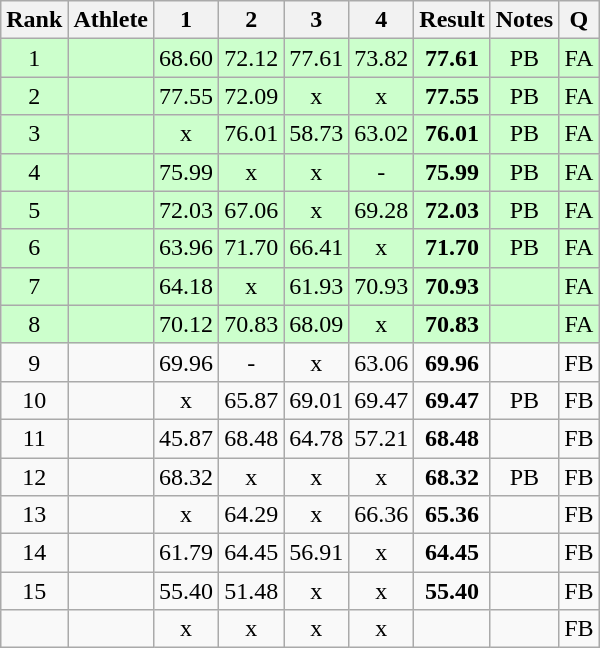<table class="wikitable sortable" style="text-align:center">
<tr>
<th>Rank</th>
<th>Athlete</th>
<th>1</th>
<th>2</th>
<th>3</th>
<th>4</th>
<th>Result</th>
<th>Notes</th>
<th>Q</th>
</tr>
<tr bgcolor=ccffcc>
<td>1</td>
<td align=left></td>
<td>68.60</td>
<td>72.12</td>
<td>77.61</td>
<td>73.82</td>
<td><strong>77.61</strong></td>
<td>PB</td>
<td>FA</td>
</tr>
<tr bgcolor=ccffcc>
<td>2</td>
<td align=left></td>
<td>77.55</td>
<td>72.09</td>
<td>x</td>
<td>x</td>
<td><strong>77.55</strong></td>
<td>PB</td>
<td>FA</td>
</tr>
<tr bgcolor=ccffcc>
<td>3</td>
<td align=left></td>
<td>x</td>
<td>76.01</td>
<td>58.73</td>
<td>63.02</td>
<td><strong>76.01</strong></td>
<td>PB</td>
<td>FA</td>
</tr>
<tr bgcolor=ccffcc>
<td>4</td>
<td align=left></td>
<td>75.99</td>
<td>x</td>
<td>x</td>
<td>-</td>
<td><strong>75.99</strong></td>
<td>PB</td>
<td>FA</td>
</tr>
<tr bgcolor=ccffcc>
<td>5</td>
<td align=left></td>
<td>72.03</td>
<td>67.06</td>
<td>x</td>
<td>69.28</td>
<td><strong>72.03</strong></td>
<td>PB</td>
<td>FA</td>
</tr>
<tr bgcolor=ccffcc>
<td>6</td>
<td align=left></td>
<td>63.96</td>
<td>71.70</td>
<td>66.41</td>
<td>x</td>
<td><strong>71.70</strong></td>
<td>PB</td>
<td>FA</td>
</tr>
<tr bgcolor=ccffcc>
<td>7</td>
<td align=left></td>
<td>64.18</td>
<td>x</td>
<td>61.93</td>
<td>70.93</td>
<td><strong>70.93</strong></td>
<td></td>
<td>FA</td>
</tr>
<tr bgcolor=ccffcc>
<td>8</td>
<td align=left></td>
<td>70.12</td>
<td>70.83</td>
<td>68.09</td>
<td>x</td>
<td><strong>70.83</strong></td>
<td></td>
<td>FA</td>
</tr>
<tr>
<td>9</td>
<td align=left></td>
<td>69.96</td>
<td>-</td>
<td>x</td>
<td>63.06</td>
<td><strong>69.96</strong></td>
<td></td>
<td>FB</td>
</tr>
<tr>
<td>10</td>
<td align=left></td>
<td>x</td>
<td>65.87</td>
<td>69.01</td>
<td>69.47</td>
<td><strong>69.47</strong></td>
<td>PB</td>
<td>FB</td>
</tr>
<tr>
<td>11</td>
<td align=left></td>
<td>45.87</td>
<td>68.48</td>
<td>64.78</td>
<td>57.21</td>
<td><strong>68.48</strong></td>
<td></td>
<td>FB</td>
</tr>
<tr>
<td>12</td>
<td align=left></td>
<td>68.32</td>
<td>x</td>
<td>x</td>
<td>x</td>
<td><strong>68.32</strong></td>
<td>PB</td>
<td>FB</td>
</tr>
<tr>
<td>13</td>
<td align=left></td>
<td>x</td>
<td>64.29</td>
<td>x</td>
<td>66.36</td>
<td><strong>65.36</strong></td>
<td></td>
<td>FB</td>
</tr>
<tr>
<td>14</td>
<td align=left></td>
<td>61.79</td>
<td>64.45</td>
<td>56.91</td>
<td>x</td>
<td><strong>64.45</strong></td>
<td></td>
<td>FB</td>
</tr>
<tr>
<td>15</td>
<td align=left></td>
<td>55.40</td>
<td>51.48</td>
<td>x</td>
<td>x</td>
<td><strong>55.40</strong></td>
<td></td>
<td>FB</td>
</tr>
<tr>
<td></td>
<td align=left></td>
<td>x</td>
<td>x</td>
<td>x</td>
<td>x</td>
<td></td>
<td></td>
<td>FB</td>
</tr>
</table>
